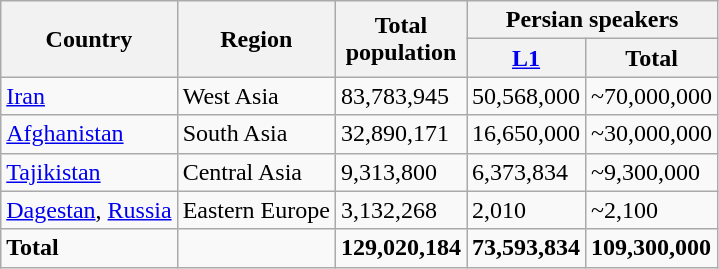<table class="wikitable sortable">
<tr>
<th rowspan=2>Country</th>
<th rowspan=2>Region</th>
<th rowspan=2>Total<br>population</th>
<th colspan=2>Persian speakers</th>
</tr>
<tr>
<th><a href='#'>L1</a></th>
<th>Total</th>
</tr>
<tr>
<td><a href='#'>Iran</a></td>
<td>West Asia</td>
<td align="left">83,783,945</td>
<td>50,568,000</td>
<td>~70,000,000</td>
</tr>
<tr>
<td><a href='#'>Afghanistan</a></td>
<td>South Asia</td>
<td align="left">32,890,171</td>
<td>16,650,000</td>
<td>~30,000,000</td>
</tr>
<tr>
<td><a href='#'>Tajikistan</a></td>
<td>Central Asia</td>
<td align="left">9,313,800</td>
<td>6,373,834</td>
<td>~9,300,000</td>
</tr>
<tr>
<td><a href='#'>Dagestan</a>, <a href='#'>Russia</a></td>
<td>Eastern Europe</td>
<td align="left">3,132,268</td>
<td>2,010</td>
<td>~2,100</td>
</tr>
<tr>
<td style="text-align:left;"><strong>Total</strong></td>
<td></td>
<td><strong>129,020,184</strong></td>
<td><strong>73,593,834</strong></td>
<td><strong>109,300,000</strong></td>
</tr>
</table>
